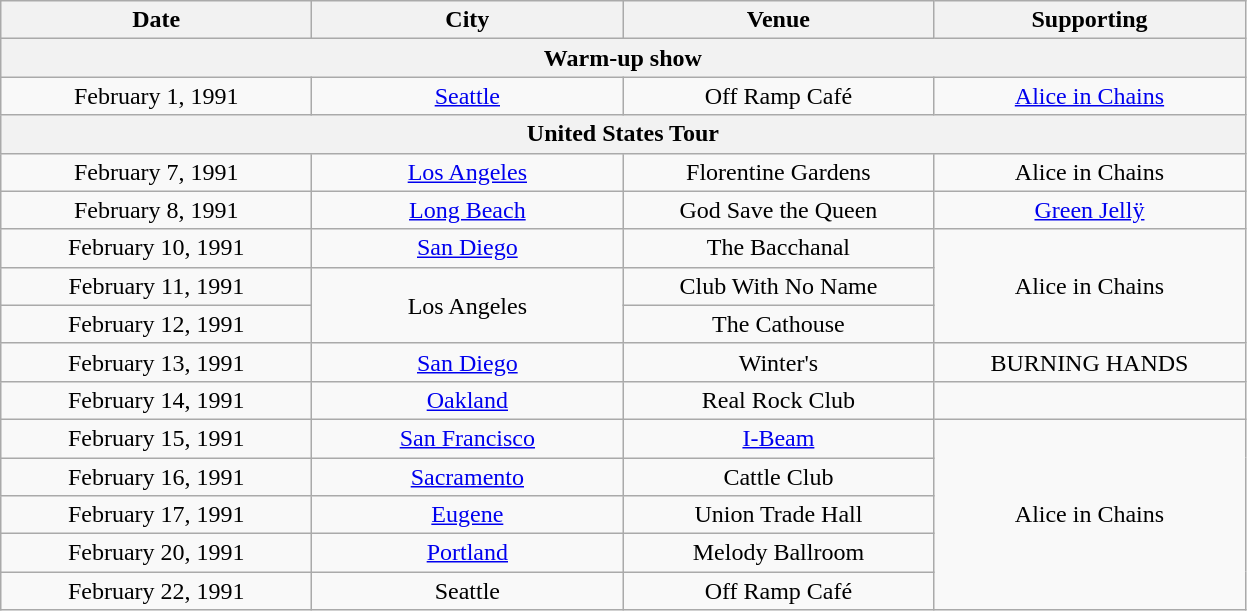<table class="wikitable" style="text-align:center;">
<tr>
<th style="width:200px;">Date</th>
<th style="width:200px;">City</th>
<th style="width:200px;">Venue</th>
<th style="width:200px;">Supporting</th>
</tr>
<tr>
<th colspan="4">Warm-up show</th>
</tr>
<tr>
<td>February 1, 1991</td>
<td><a href='#'>Seattle</a></td>
<td>Off Ramp Café</td>
<td><a href='#'>Alice in Chains</a></td>
</tr>
<tr>
<th colspan="4">United States Tour</th>
</tr>
<tr>
<td>February 7, 1991</td>
<td><a href='#'>Los Angeles</a></td>
<td>Florentine Gardens</td>
<td>Alice in Chains</td>
</tr>
<tr>
<td>February 8, 1991</td>
<td><a href='#'>Long Beach</a></td>
<td>God Save the Queen</td>
<td><a href='#'>Green Jellÿ</a></td>
</tr>
<tr>
<td>February 10, 1991</td>
<td><a href='#'>San Diego</a></td>
<td>The Bacchanal</td>
<td rowspan="3">Alice in Chains</td>
</tr>
<tr>
<td>February 11, 1991</td>
<td rowspan="2">Los Angeles</td>
<td>Club With No Name</td>
</tr>
<tr>
<td>February 12, 1991</td>
<td>The Cathouse</td>
</tr>
<tr>
<td>February 13, 1991</td>
<td><a href='#'>San Diego</a></td>
<td>Winter's</td>
<td>BURNING HANDS</td>
</tr>
<tr>
<td>February 14, 1991</td>
<td><a href='#'>Oakland</a></td>
<td>Real Rock Club</td>
<td></td>
</tr>
<tr>
<td>February 15, 1991</td>
<td><a href='#'>San Francisco</a></td>
<td><a href='#'>I-Beam</a></td>
<td rowspan="5">Alice in Chains</td>
</tr>
<tr>
<td>February 16, 1991</td>
<td><a href='#'>Sacramento</a></td>
<td>Cattle Club</td>
</tr>
<tr>
<td>February 17, 1991</td>
<td><a href='#'>Eugene</a></td>
<td>Union Trade Hall</td>
</tr>
<tr>
<td>February 20, 1991</td>
<td><a href='#'>Portland</a></td>
<td>Melody Ballroom</td>
</tr>
<tr>
<td>February 22, 1991</td>
<td>Seattle</td>
<td>Off Ramp Café</td>
</tr>
</table>
